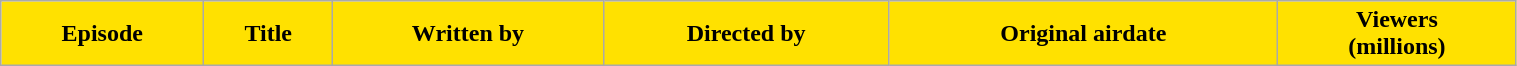<table class="wikitable plainrowheaders" style="width:80%;">
<tr>
<th style="background:#ffe100;">Episode</th>
<th style="background:#ffe100;">Title</th>
<th style="background:#ffe100;">Written by</th>
<th style="background:#ffe100;">Directed by</th>
<th style="background:#ffe100;">Original airdate</th>
<th style="background:#ffe100;">Viewers<br>(millions)<br>
</th>
</tr>
</table>
